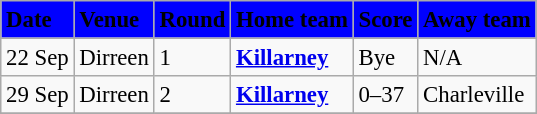<table class="wikitable" style=" float:left; margin:0.5em auto; font-size:95%">
<tr bgcolor="#0000FF">
<td><strong>Date</strong></td>
<td><strong>Venue</strong></td>
<td><strong>Round</strong></td>
<td><strong>Home team</strong></td>
<td><strong>Score</strong></td>
<td><strong>Away team</strong></td>
</tr>
<tr>
<td>22 Sep</td>
<td>Dirreen</td>
<td>1</td>
<td><strong><a href='#'>Killarney</a></strong></td>
<td>Bye</td>
<td>N/A</td>
</tr>
<tr>
<td>29 Sep</td>
<td>Dirreen</td>
<td>2</td>
<td><strong><a href='#'>Killarney</a></strong></td>
<td>0–37</td>
<td>Charleville</td>
</tr>
<tr>
</tr>
</table>
